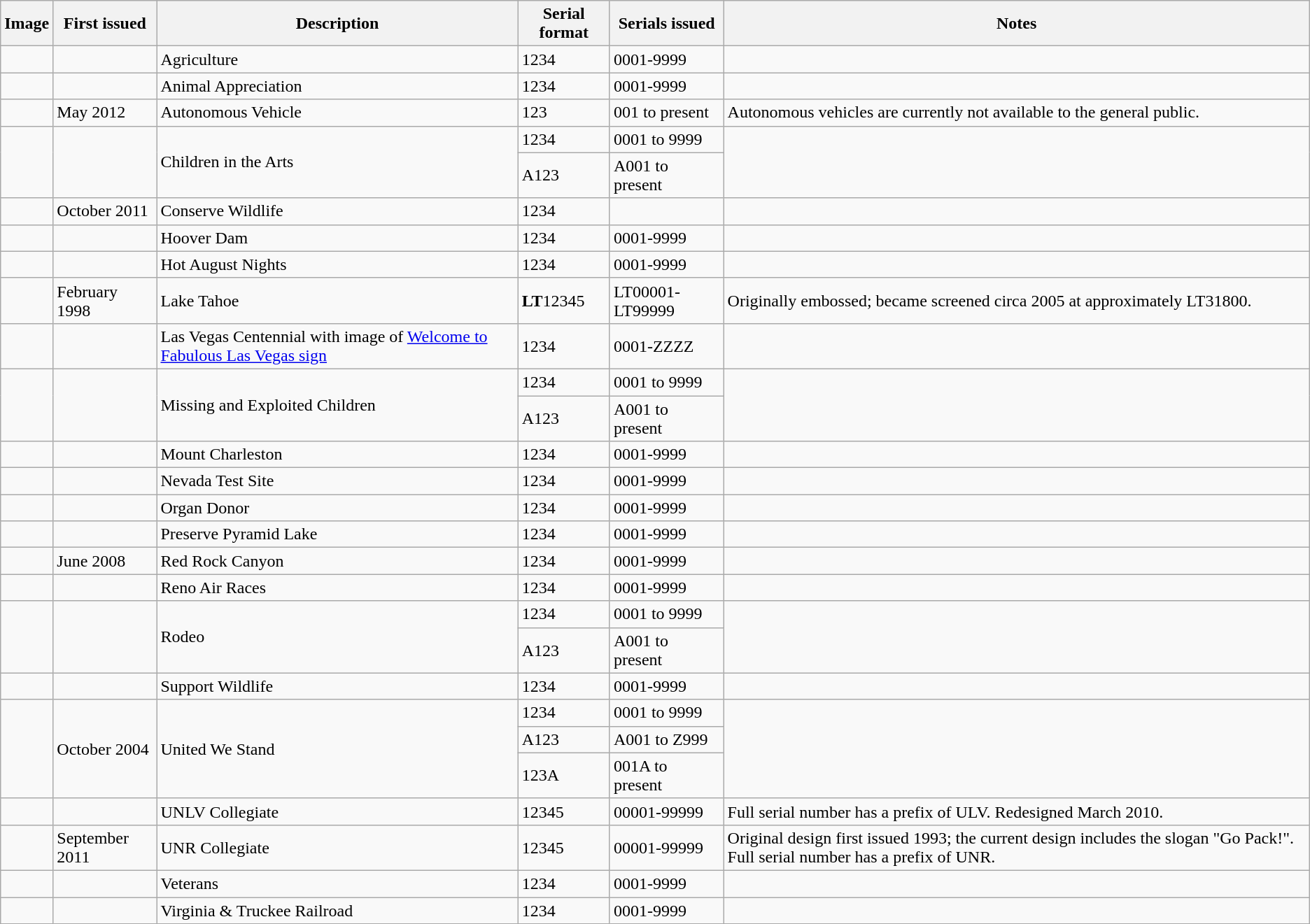<table class="wikitable">
<tr>
<th>Image</th>
<th>First issued</th>
<th>Description</th>
<th>Serial format</th>
<th>Serials issued</th>
<th>Notes</th>
</tr>
<tr>
<td></td>
<td></td>
<td>Agriculture</td>
<td>1234</td>
<td>0001-9999</td>
<td></td>
</tr>
<tr>
<td></td>
<td></td>
<td>Animal Appreciation</td>
<td>1234</td>
<td>0001-9999</td>
<td></td>
</tr>
<tr>
<td></td>
<td>May 2012</td>
<td>Autonomous Vehicle</td>
<td>123</td>
<td>001 to present</td>
<td>Autonomous vehicles are currently not available to the general public.</td>
</tr>
<tr>
<td rowspan="2"></td>
<td rowspan="2"></td>
<td rowspan="2">Children in the Arts</td>
<td>1234</td>
<td>0001 to 9999</td>
<td rowspan="2"></td>
</tr>
<tr>
<td>A123</td>
<td>A001 to present</td>
</tr>
<tr>
<td></td>
<td>October 2011</td>
<td>Conserve Wildlife</td>
<td>1234</td>
<td></td>
<td></td>
</tr>
<tr>
<td></td>
<td></td>
<td>Hoover Dam</td>
<td>1234</td>
<td>0001-9999</td>
<td></td>
</tr>
<tr>
<td></td>
<td></td>
<td>Hot August Nights</td>
<td>1234</td>
<td>0001-9999</td>
<td></td>
</tr>
<tr>
<td></td>
<td>February 1998</td>
<td>Lake Tahoe</td>
<td><strong>LT</strong>12345</td>
<td>LT00001-LT99999</td>
<td>Originally embossed; became screened circa 2005 at approximately LT31800.</td>
</tr>
<tr>
<td></td>
<td></td>
<td>Las Vegas Centennial with image of <a href='#'>Welcome to Fabulous Las Vegas sign</a></td>
<td>1234</td>
<td>0001-ZZZZ</td>
<td></td>
</tr>
<tr>
<td rowspan="2"></td>
<td rowspan="2"></td>
<td rowspan="2">Missing and Exploited Children</td>
<td>1234</td>
<td>0001 to 9999</td>
<td rowspan="2"></td>
</tr>
<tr>
<td>A123</td>
<td>A001 to present</td>
</tr>
<tr>
<td></td>
<td></td>
<td>Mount Charleston</td>
<td>1234</td>
<td>0001-9999</td>
<td></td>
</tr>
<tr>
<td></td>
<td></td>
<td>Nevada Test Site</td>
<td>1234</td>
<td>0001-9999</td>
<td></td>
</tr>
<tr>
<td></td>
<td></td>
<td>Organ Donor</td>
<td>1234</td>
<td>0001-9999</td>
<td></td>
</tr>
<tr>
<td></td>
<td></td>
<td>Preserve Pyramid Lake</td>
<td>1234</td>
<td>0001-9999</td>
<td></td>
</tr>
<tr>
<td></td>
<td>June 2008</td>
<td>Red Rock Canyon</td>
<td>1234</td>
<td>0001-9999</td>
<td></td>
</tr>
<tr>
<td></td>
<td></td>
<td>Reno Air Races</td>
<td>1234</td>
<td>0001-9999</td>
<td></td>
</tr>
<tr>
<td rowspan="2"></td>
<td rowspan="2"></td>
<td rowspan="2">Rodeo</td>
<td>1234</td>
<td>0001 to 9999</td>
<td rowspan="2"></td>
</tr>
<tr>
<td>A123</td>
<td>A001 to present</td>
</tr>
<tr>
<td></td>
<td></td>
<td>Support Wildlife</td>
<td>1234</td>
<td>0001-9999</td>
<td></td>
</tr>
<tr>
<td rowspan="3"></td>
<td rowspan="3">October 2004</td>
<td rowspan="3">United We Stand</td>
<td>1234</td>
<td>0001 to 9999</td>
<td rowspan="3"></td>
</tr>
<tr>
<td>A123</td>
<td>A001 to Z999</td>
</tr>
<tr>
<td>123A</td>
<td>001A to present</td>
</tr>
<tr>
<td></td>
<td></td>
<td>UNLV Collegiate</td>
<td>12345</td>
<td>00001-99999</td>
<td>Full serial number has a prefix of ULV. Redesigned March 2010.</td>
</tr>
<tr>
<td></td>
<td>September 2011</td>
<td>UNR Collegiate</td>
<td>12345</td>
<td>00001-99999</td>
<td>Original design first issued 1993; the current design includes the slogan "Go Pack!". Full serial number has a prefix of UNR.</td>
</tr>
<tr>
<td></td>
<td></td>
<td>Veterans</td>
<td>1234</td>
<td>0001-9999</td>
<td></td>
</tr>
<tr>
<td></td>
<td></td>
<td>Virginia & Truckee Railroad</td>
<td>1234</td>
<td>0001-9999</td>
<td></td>
</tr>
</table>
